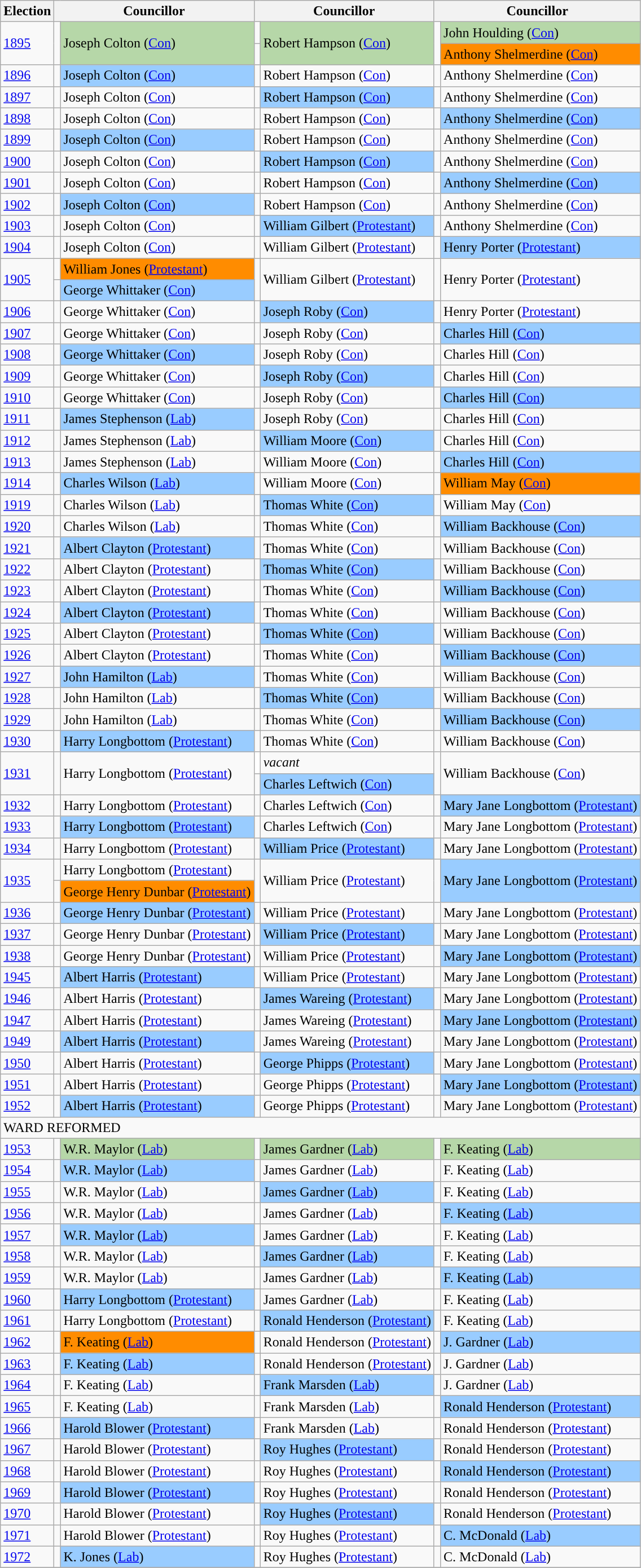<table class="wikitable">
<tr>
<th>Election</th>
<th colspan="2">Councillor</th>
<th colspan="2">Councillor</th>
<th colspan="2">Councillor</th>
</tr>
<tr>
<td rowspan="2"><a href='#'>1895</a></td>
<td rowspan="2" style="background-color: "></td>
<td rowspan="2" bgcolor="#B6D7A8">Joseph Colton (<a href='#'>Con</a>)</td>
<td style="background-color: "></td>
<td rowspan="2" bgcolor="#B6D7A8">Robert Hampson (<a href='#'>Con</a>)</td>
<td rowspan="2" style="background-color: "></td>
<td bgcolor="#B6D7A8">John Houlding (<a href='#'>Con</a>)</td>
</tr>
<tr>
<td style="background-color: "></td>
<td bgcolor="#FF8C00">Anthony Shelmerdine (<a href='#'>Con</a>)</td>
</tr>
<tr>
<td><a href='#'>1896</a></td>
<td style="background-color: "></td>
<td bgcolor="#99CCFF">Joseph Colton (<a href='#'>Con</a>)</td>
<td style="background-color: "></td>
<td>Robert Hampson (<a href='#'>Con</a>)</td>
<td style="background-color: "></td>
<td>Anthony Shelmerdine (<a href='#'>Con</a>)</td>
</tr>
<tr>
<td><a href='#'>1897</a></td>
<td style="background-color: "></td>
<td>Joseph Colton (<a href='#'>Con</a>)</td>
<td style="background-color: "></td>
<td bgcolor="#99CCFF">Robert Hampson (<a href='#'>Con</a>)</td>
<td style="background-color: "></td>
<td>Anthony Shelmerdine (<a href='#'>Con</a>)</td>
</tr>
<tr>
<td><a href='#'>1898</a></td>
<td style="background-color: "></td>
<td>Joseph Colton (<a href='#'>Con</a>)</td>
<td style="background-color: "></td>
<td>Robert Hampson (<a href='#'>Con</a>)</td>
<td style="background-color: "></td>
<td bgcolor="#99CCFF">Anthony Shelmerdine (<a href='#'>Con</a>)</td>
</tr>
<tr>
<td><a href='#'>1899</a></td>
<td style="background-color: "></td>
<td bgcolor="#99CCFF">Joseph Colton (<a href='#'>Con</a>)</td>
<td style="background-color: "></td>
<td>Robert Hampson (<a href='#'>Con</a>)</td>
<td style="background-color: "></td>
<td>Anthony Shelmerdine (<a href='#'>Con</a>)</td>
</tr>
<tr>
<td><a href='#'>1900</a></td>
<td style="background-color: "></td>
<td>Joseph Colton (<a href='#'>Con</a>)</td>
<td style="background-color: "></td>
<td bgcolor="#99CCFF">Robert Hampson (<a href='#'>Con</a>)</td>
<td style="background-color: "></td>
<td>Anthony Shelmerdine (<a href='#'>Con</a>)</td>
</tr>
<tr>
<td><a href='#'>1901</a></td>
<td style="background-color: "></td>
<td>Joseph Colton (<a href='#'>Con</a>)</td>
<td style="background-color: "></td>
<td>Robert Hampson (<a href='#'>Con</a>)</td>
<td style="background-color: "></td>
<td bgcolor="#99CCFF">Anthony Shelmerdine (<a href='#'>Con</a>)</td>
</tr>
<tr>
<td><a href='#'>1902</a></td>
<td style="background-color: "></td>
<td bgcolor="#99CCFF">Joseph Colton (<a href='#'>Con</a>)</td>
<td style="background-color: "></td>
<td>Robert Hampson (<a href='#'>Con</a>)</td>
<td style="background-color: "></td>
<td>Anthony Shelmerdine (<a href='#'>Con</a>)</td>
</tr>
<tr>
<td><a href='#'>1903</a></td>
<td style="background-color: "></td>
<td>Joseph Colton (<a href='#'>Con</a>)</td>
<td style="background-color: "></td>
<td bgcolor="#99CCFF">William Gilbert (<a href='#'>Protestant</a>)</td>
<td style="background-color: "></td>
<td>Anthony Shelmerdine (<a href='#'>Con</a>)</td>
</tr>
<tr>
<td><a href='#'>1904</a></td>
<td style="background-color: "></td>
<td>Joseph Colton (<a href='#'>Con</a>)</td>
<td style="background-color: "></td>
<td>William Gilbert (<a href='#'>Protestant</a>)</td>
<td style="background-color: "></td>
<td bgcolor="#99CCFF">Henry Porter (<a href='#'>Protestant</a>)</td>
</tr>
<tr>
<td rowspan="2"><a href='#'>1905</a></td>
<td style="background-color: "></td>
<td bgcolor="#FF8C00">William Jones (<a href='#'>Protestant</a>)</td>
<td rowspan="2" style="background-color: "></td>
<td rowspan="2">William Gilbert (<a href='#'>Protestant</a>)</td>
<td rowspan="2" style="background-color: "></td>
<td rowspan="2">Henry Porter (<a href='#'>Protestant</a>)</td>
</tr>
<tr>
<td style="background-color: "></td>
<td bgcolor="#99CCFF">George Whittaker (<a href='#'>Con</a>)</td>
</tr>
<tr>
<td><a href='#'>1906</a></td>
<td style="background-color: "></td>
<td>George Whittaker (<a href='#'>Con</a>)</td>
<td style="background-color: "></td>
<td bgcolor="#99CCFF">Joseph Roby (<a href='#'>Con</a>)</td>
<td style="background-color: "></td>
<td>Henry Porter (<a href='#'>Protestant</a>)</td>
</tr>
<tr>
<td><a href='#'>1907</a></td>
<td style="background-color: "></td>
<td>George Whittaker (<a href='#'>Con</a>)</td>
<td style="background-color: "></td>
<td>Joseph Roby (<a href='#'>Con</a>)</td>
<td style="background-color: "></td>
<td bgcolor="#99CCFF">Charles Hill (<a href='#'>Con</a>)</td>
</tr>
<tr>
<td><a href='#'>1908</a></td>
<td style="background-color: "></td>
<td bgcolor="#99CCFF">George Whittaker (<a href='#'>Con</a>)</td>
<td style="background-color: "></td>
<td>Joseph Roby (<a href='#'>Con</a>)</td>
<td style="background-color: "></td>
<td>Charles Hill (<a href='#'>Con</a>)</td>
</tr>
<tr>
<td><a href='#'>1909</a></td>
<td style="background-color: "></td>
<td>George Whittaker (<a href='#'>Con</a>)</td>
<td style="background-color: "></td>
<td bgcolor="#99CCFF">Joseph Roby (<a href='#'>Con</a>)</td>
<td style="background-color: "></td>
<td>Charles Hill (<a href='#'>Con</a>)</td>
</tr>
<tr>
<td><a href='#'>1910</a></td>
<td style="background-color: "></td>
<td>George Whittaker (<a href='#'>Con</a>)</td>
<td style="background-color: "></td>
<td>Joseph Roby (<a href='#'>Con</a>)</td>
<td style="background-color: "></td>
<td bgcolor="#99CCFF">Charles Hill (<a href='#'>Con</a>)</td>
</tr>
<tr>
<td><a href='#'>1911</a></td>
<td style="background-color: "></td>
<td bgcolor="#99CCFF">James Stephenson (<a href='#'>Lab</a>)</td>
<td style="background-color: "></td>
<td>Joseph Roby (<a href='#'>Con</a>)</td>
<td style="background-color: "></td>
<td>Charles Hill (<a href='#'>Con</a>)</td>
</tr>
<tr>
<td><a href='#'>1912</a></td>
<td style="background-color: "></td>
<td>James Stephenson (<a href='#'>Lab</a>)</td>
<td style="background-color: "></td>
<td bgcolor="#99CCFF">William Moore (<a href='#'>Con</a>)</td>
<td style="background-color: "></td>
<td>Charles Hill (<a href='#'>Con</a>)</td>
</tr>
<tr>
<td><a href='#'>1913</a></td>
<td style="background-color: "></td>
<td>James Stephenson (<a href='#'>Lab</a>)</td>
<td style="background-color: "></td>
<td>William Moore (<a href='#'>Con</a>)</td>
<td style="background-color: "></td>
<td bgcolor="#99CCFF">Charles Hill (<a href='#'>Con</a>)</td>
</tr>
<tr>
<td><a href='#'>1914</a></td>
<td style="background-color: "></td>
<td bgcolor="#99CCFF">Charles Wilson (<a href='#'>Lab</a>)</td>
<td style="background-color: "></td>
<td>William Moore (<a href='#'>Con</a>)</td>
<td style="background-color: "></td>
<td bgcolor="#FF8C00">William May (<a href='#'>Con</a>)</td>
</tr>
<tr>
<td><a href='#'>1919</a></td>
<td style="background-color: "></td>
<td>Charles Wilson (<a href='#'>Lab</a>)</td>
<td style="background-color: "></td>
<td bgcolor="#99CCFF">Thomas White (<a href='#'>Con</a>)</td>
<td style="background-color: "></td>
<td>William May (<a href='#'>Con</a>)</td>
</tr>
<tr>
<td><a href='#'>1920</a></td>
<td style="background-color: "></td>
<td>Charles Wilson (<a href='#'>Lab</a>)</td>
<td style="background-color: "></td>
<td>Thomas White (<a href='#'>Con</a>)</td>
<td style="background-color: "></td>
<td bgcolor="#99CCFF">William Backhouse (<a href='#'>Con</a>)</td>
</tr>
<tr>
<td><a href='#'>1921</a></td>
<td style="background-color: "></td>
<td bgcolor="#99CCFF">Albert Clayton (<a href='#'>Protestant</a>)</td>
<td style="background-color: "></td>
<td>Thomas White (<a href='#'>Con</a>)</td>
<td style="background-color: "></td>
<td>William Backhouse (<a href='#'>Con</a>)</td>
</tr>
<tr>
<td><a href='#'>1922</a></td>
<td style="background-color: "></td>
<td>Albert Clayton (<a href='#'>Protestant</a>)</td>
<td style="background-color: "></td>
<td bgcolor="#99CCFF">Thomas White (<a href='#'>Con</a>)</td>
<td style="background-color: "></td>
<td>William Backhouse (<a href='#'>Con</a>)</td>
</tr>
<tr>
<td><a href='#'>1923</a></td>
<td style="background-color: "></td>
<td>Albert Clayton (<a href='#'>Protestant</a>)</td>
<td style="background-color: "></td>
<td>Thomas White (<a href='#'>Con</a>)</td>
<td style="background-color: "></td>
<td bgcolor="#99CCFF">William Backhouse (<a href='#'>Con</a>)</td>
</tr>
<tr>
<td><a href='#'>1924</a></td>
<td style="background-color: "></td>
<td bgcolor="#99CCFF">Albert Clayton (<a href='#'>Protestant</a>)</td>
<td style="background-color: "></td>
<td>Thomas White (<a href='#'>Con</a>)</td>
<td style="background-color: "></td>
<td>William Backhouse (<a href='#'>Con</a>)</td>
</tr>
<tr>
<td><a href='#'>1925</a></td>
<td style="background-color: "></td>
<td>Albert Clayton (<a href='#'>Protestant</a>)</td>
<td style="background-color: "></td>
<td bgcolor="#99CCFF">Thomas White (<a href='#'>Con</a>)</td>
<td style="background-color: "></td>
<td>William Backhouse (<a href='#'>Con</a>)</td>
</tr>
<tr>
<td><a href='#'>1926</a></td>
<td style="background-color: "></td>
<td>Albert Clayton (<a href='#'>Protestant</a>)</td>
<td style="background-color: "></td>
<td>Thomas White (<a href='#'>Con</a>)</td>
<td style="background-color: "></td>
<td bgcolor="#99CCFF">William Backhouse (<a href='#'>Con</a>)</td>
</tr>
<tr>
<td><a href='#'>1927</a></td>
<td style="background-color: "></td>
<td bgcolor="#99CCFF">John Hamilton (<a href='#'>Lab</a>)</td>
<td style="background-color: "></td>
<td>Thomas White (<a href='#'>Con</a>)</td>
<td style="background-color: "></td>
<td>William Backhouse (<a href='#'>Con</a>)</td>
</tr>
<tr>
<td><a href='#'>1928</a></td>
<td style="background-color: "></td>
<td>John Hamilton (<a href='#'>Lab</a>)</td>
<td style="background-color: "></td>
<td bgcolor="#99CCFF">Thomas White (<a href='#'>Con</a>)</td>
<td style="background-color: "></td>
<td>William Backhouse (<a href='#'>Con</a>)</td>
</tr>
<tr>
<td><a href='#'>1929</a></td>
<td style="background-color: "></td>
<td>John Hamilton (<a href='#'>Lab</a>)</td>
<td style="background-color: "></td>
<td>Thomas White (<a href='#'>Con</a>)</td>
<td style="background-color: "></td>
<td bgcolor="#99CCFF">William Backhouse (<a href='#'>Con</a>)</td>
</tr>
<tr>
<td><a href='#'>1930</a></td>
<td style="background-color: "></td>
<td bgcolor="#99CCFF">Harry Longbottom (<a href='#'>Protestant</a>)</td>
<td style="background-color: "></td>
<td>Thomas White (<a href='#'>Con</a>)</td>
<td style="background-color: "></td>
<td>William Backhouse (<a href='#'>Con</a>)</td>
</tr>
<tr>
<td rowspan="2"><a href='#'>1931</a></td>
<td rowspan="2" style="background-color: "></td>
<td rowspan="2">Harry Longbottom (<a href='#'>Protestant</a>)</td>
<td style="background-color: #fff"></td>
<td><em>vacant</em></td>
<td rowspan="2" style="background-color: "></td>
<td rowspan="2">William Backhouse (<a href='#'>Con</a>)</td>
</tr>
<tr>
<td style="background-color: "></td>
<td bgcolor="#99CCFF">Charles Leftwich (<a href='#'>Con</a>)</td>
</tr>
<tr>
<td><a href='#'>1932</a></td>
<td style="background-color: "></td>
<td>Harry Longbottom (<a href='#'>Protestant</a>)</td>
<td style="background-color: "></td>
<td>Charles Leftwich (<a href='#'>Con</a>)</td>
<td style="background-color: "></td>
<td bgcolor="#99CCFF">Mary Jane Longbottom (<a href='#'>Protestant</a>)</td>
</tr>
<tr>
<td><a href='#'>1933</a></td>
<td style="background-color: "></td>
<td bgcolor="#99CCFF">Harry Longbottom (<a href='#'>Protestant</a>)</td>
<td style="background-color: "></td>
<td>Charles Leftwich (<a href='#'>Con</a>)</td>
<td style="background-color: "></td>
<td>Mary Jane Longbottom (<a href='#'>Protestant</a>)</td>
</tr>
<tr>
<td><a href='#'>1934</a></td>
<td style="background-color: "></td>
<td>Harry Longbottom (<a href='#'>Protestant</a>)</td>
<td style="background-color: "></td>
<td bgcolor="#99CCFF">William Price (<a href='#'>Protestant</a>)</td>
<td style="background-color: "></td>
<td>Mary Jane Longbottom (<a href='#'>Protestant</a>)</td>
</tr>
<tr>
<td rowspan="2"><a href='#'>1935</a></td>
<td style="background-color: "></td>
<td>Harry Longbottom (<a href='#'>Protestant</a>)</td>
<td rowspan="2" style="background-color: "></td>
<td rowspan="2">William Price (<a href='#'>Protestant</a>)</td>
<td rowspan="2" style="background-color: "></td>
<td rowspan="2"bgcolor="#99CCFF">Mary Jane Longbottom (<a href='#'>Protestant</a>)</td>
</tr>
<tr>
<td style="background-color: "></td>
<td bgcolor="#FF8C00">George Henry Dunbar (<a href='#'>Protestant</a>)</td>
</tr>
<tr>
<td><a href='#'>1936</a></td>
<td style="background-color: "></td>
<td bgcolor="#99CCFF">George Henry Dunbar (<a href='#'>Protestant</a>)</td>
<td style="background-color: "></td>
<td>William Price (<a href='#'>Protestant</a>)</td>
<td style="background-color: "></td>
<td>Mary Jane Longbottom (<a href='#'>Protestant</a>)</td>
</tr>
<tr>
<td><a href='#'>1937</a></td>
<td style="background-color: "></td>
<td>George Henry Dunbar (<a href='#'>Protestant</a>)</td>
<td style="background-color: "></td>
<td bgcolor="#99CCFF">William Price (<a href='#'>Protestant</a>)</td>
<td style="background-color: "></td>
<td>Mary Jane Longbottom (<a href='#'>Protestant</a>)</td>
</tr>
<tr>
<td><a href='#'>1938</a></td>
<td style="background-color: "></td>
<td>George Henry Dunbar (<a href='#'>Protestant</a>)</td>
<td style="background-color: "></td>
<td>William Price (<a href='#'>Protestant</a>)</td>
<td style="background-color: "></td>
<td bgcolor="#99CCFF">Mary Jane Longbottom (<a href='#'>Protestant</a>)</td>
</tr>
<tr>
<td><a href='#'>1945</a></td>
<td style="background-color: "></td>
<td bgcolor="#99CCFF">Albert Harris (<a href='#'>Protestant</a>)</td>
<td style="background-color: "></td>
<td>William Price (<a href='#'>Protestant</a>)</td>
<td style="background-color: "></td>
<td>Mary Jane Longbottom (<a href='#'>Protestant</a>)</td>
</tr>
<tr>
<td><a href='#'>1946</a></td>
<td style="background-color: "></td>
<td>Albert Harris (<a href='#'>Protestant</a>)</td>
<td style="background-color: "></td>
<td bgcolor="#99CCFF">James Wareing (<a href='#'>Protestant</a>)</td>
<td style="background-color: "></td>
<td>Mary Jane Longbottom (<a href='#'>Protestant</a>)</td>
</tr>
<tr>
<td><a href='#'>1947</a></td>
<td style="background-color: "></td>
<td>Albert Harris (<a href='#'>Protestant</a>)</td>
<td style="background-color: "></td>
<td>James Wareing (<a href='#'>Protestant</a>)</td>
<td style="background-color: "></td>
<td bgcolor="#99CCFF">Mary Jane Longbottom (<a href='#'>Protestant</a>)</td>
</tr>
<tr>
<td><a href='#'>1949</a></td>
<td style="background-color: "></td>
<td bgcolor="#99CCFF">Albert Harris (<a href='#'>Protestant</a>)</td>
<td style="background-color: "></td>
<td>James Wareing (<a href='#'>Protestant</a>)</td>
<td style="background-color: "></td>
<td>Mary Jane Longbottom (<a href='#'>Protestant</a>)</td>
</tr>
<tr>
<td><a href='#'>1950</a></td>
<td style="background-color: "></td>
<td>Albert Harris (<a href='#'>Protestant</a>)</td>
<td style="background-color: "></td>
<td bgcolor="#99CCFF">George Phipps (<a href='#'>Protestant</a>)</td>
<td style="background-color: "></td>
<td>Mary Jane Longbottom (<a href='#'>Protestant</a>)</td>
</tr>
<tr>
<td><a href='#'>1951</a></td>
<td style="background-color: "></td>
<td>Albert Harris (<a href='#'>Protestant</a>)</td>
<td style="background-color: "></td>
<td>George Phipps (<a href='#'>Protestant</a>)</td>
<td style="background-color: "></td>
<td bgcolor="#99CCFF">Mary Jane Longbottom (<a href='#'>Protestant</a>)</td>
</tr>
<tr>
<td><a href='#'>1952</a></td>
<td style="background-color: "></td>
<td bgcolor="#99CCFF">Albert Harris (<a href='#'>Protestant</a>)</td>
<td style="background-color: "></td>
<td>George Phipps (<a href='#'>Protestant</a>)</td>
<td style="background-color: "></td>
<td>Mary Jane Longbottom (<a href='#'>Protestant</a>)</td>
</tr>
<tr>
<td colspan="7"><div>WARD REFORMED</div></td>
</tr>
<tr>
<td><a href='#'>1953</a></td>
<td style="background-color: "></td>
<td bgcolor="#B6D7A8">W.R. Maylor (<a href='#'>Lab</a>)</td>
<td style="background-color: "></td>
<td bgcolor="#B6D7A8">James Gardner (<a href='#'>Lab</a>)</td>
<td style="background-color: "></td>
<td bgcolor="#B6D7A8">F. Keating (<a href='#'>Lab</a>)</td>
</tr>
<tr>
<td><a href='#'>1954</a></td>
<td style="background-color: "></td>
<td bgcolor="#99CCFF">W.R. Maylor (<a href='#'>Lab</a>)</td>
<td style="background-color: "></td>
<td>James Gardner (<a href='#'>Lab</a>)</td>
<td style="background-color: "></td>
<td>F. Keating (<a href='#'>Lab</a>)</td>
</tr>
<tr>
<td><a href='#'>1955</a></td>
<td style="background-color: "></td>
<td>W.R. Maylor (<a href='#'>Lab</a>)</td>
<td style="background-color: "></td>
<td bgcolor="#99CCFF">James Gardner (<a href='#'>Lab</a>)</td>
<td style="background-color: "></td>
<td>F. Keating (<a href='#'>Lab</a>)</td>
</tr>
<tr>
<td><a href='#'>1956</a></td>
<td style="background-color: "></td>
<td>W.R. Maylor (<a href='#'>Lab</a>)</td>
<td style="background-color: "></td>
<td>James Gardner (<a href='#'>Lab</a>)</td>
<td style="background-color: "></td>
<td bgcolor="#99CCFF">F. Keating (<a href='#'>Lab</a>)</td>
</tr>
<tr>
<td><a href='#'>1957</a></td>
<td style="background-color: "></td>
<td bgcolor="#99CCFF">W.R. Maylor (<a href='#'>Lab</a>)</td>
<td style="background-color: "></td>
<td>James Gardner (<a href='#'>Lab</a>)</td>
<td style="background-color: "></td>
<td>F. Keating (<a href='#'>Lab</a>)</td>
</tr>
<tr>
<td><a href='#'>1958</a></td>
<td style="background-color: "></td>
<td>W.R. Maylor (<a href='#'>Lab</a>)</td>
<td style="background-color: "></td>
<td bgcolor="#99CCFF">James Gardner (<a href='#'>Lab</a>)</td>
<td style="background-color: "></td>
<td>F. Keating (<a href='#'>Lab</a>)</td>
</tr>
<tr>
<td><a href='#'>1959</a></td>
<td style="background-color: "></td>
<td>W.R. Maylor (<a href='#'>Lab</a>)</td>
<td style="background-color: "></td>
<td>James Gardner (<a href='#'>Lab</a>)</td>
<td style="background-color: "></td>
<td bgcolor="#99CCFF">F. Keating (<a href='#'>Lab</a>)</td>
</tr>
<tr>
<td><a href='#'>1960</a></td>
<td style="background-color: "></td>
<td bgcolor="#99CCFF">Harry Longbottom (<a href='#'>Protestant</a>)</td>
<td style="background-color: "></td>
<td>James Gardner (<a href='#'>Lab</a>)</td>
<td style="background-color: "></td>
<td>F. Keating (<a href='#'>Lab</a>)</td>
</tr>
<tr>
<td><a href='#'>1961</a></td>
<td style="background-color: "></td>
<td>Harry Longbottom (<a href='#'>Protestant</a>)</td>
<td style="background-color: "></td>
<td bgcolor="#99CCFF">Ronald Henderson (<a href='#'>Protestant</a>)</td>
<td style="background-color: "></td>
<td>F. Keating (<a href='#'>Lab</a>)</td>
</tr>
<tr>
<td><a href='#'>1962</a></td>
<td style="background-color: "></td>
<td bgcolor="#FF8C00">F. Keating (<a href='#'>Lab</a>)</td>
<td style="background-color: "></td>
<td>Ronald Henderson (<a href='#'>Protestant</a>)</td>
<td style="background-color: "></td>
<td bgcolor="#99CCFF">J. Gardner (<a href='#'>Lab</a>)</td>
</tr>
<tr>
<td><a href='#'>1963</a></td>
<td style="background-color: "></td>
<td bgcolor="#99CCFF">F. Keating (<a href='#'>Lab</a>)</td>
<td style="background-color: "></td>
<td>Ronald Henderson (<a href='#'>Protestant</a>)</td>
<td style="background-color: "></td>
<td>J. Gardner (<a href='#'>Lab</a>)</td>
</tr>
<tr>
<td><a href='#'>1964</a></td>
<td style="background-color: "></td>
<td>F. Keating (<a href='#'>Lab</a>)</td>
<td style="background-color: "></td>
<td bgcolor="#99CCFF">Frank Marsden (<a href='#'>Lab</a>)</td>
<td style="background-color: "></td>
<td>J. Gardner (<a href='#'>Lab</a>)</td>
</tr>
<tr>
<td><a href='#'>1965</a></td>
<td style="background-color: "></td>
<td>F. Keating (<a href='#'>Lab</a>)</td>
<td style="background-color: "></td>
<td>Frank Marsden (<a href='#'>Lab</a>)</td>
<td style="background-color: "></td>
<td bgcolor="#99CCFF">Ronald Henderson (<a href='#'>Protestant</a>)</td>
</tr>
<tr>
<td><a href='#'>1966</a></td>
<td style="background-color: "></td>
<td bgcolor="#99CCFF">Harold Blower (<a href='#'>Protestant</a>)</td>
<td style="background-color: "></td>
<td>Frank Marsden (<a href='#'>Lab</a>)</td>
<td style="background-color: "></td>
<td>Ronald Henderson (<a href='#'>Protestant</a>)</td>
</tr>
<tr>
<td><a href='#'>1967</a></td>
<td style="background-color: "></td>
<td>Harold Blower (<a href='#'>Protestant</a>)</td>
<td style="background-color: "></td>
<td bgcolor="#99CCFF">Roy Hughes (<a href='#'>Protestant</a>)</td>
<td style="background-color: "></td>
<td>Ronald Henderson (<a href='#'>Protestant</a>)</td>
</tr>
<tr>
<td><a href='#'>1968</a></td>
<td style="background-color: "></td>
<td>Harold Blower (<a href='#'>Protestant</a>)</td>
<td style="background-color: "></td>
<td>Roy Hughes (<a href='#'>Protestant</a>)</td>
<td style="background-color: "></td>
<td bgcolor="#99CCFF">Ronald Henderson (<a href='#'>Protestant</a>)</td>
</tr>
<tr>
<td><a href='#'>1969</a></td>
<td style="background-color: "></td>
<td bgcolor="#99CCFF">Harold Blower (<a href='#'>Protestant</a>)</td>
<td style="background-color: "></td>
<td>Roy Hughes (<a href='#'>Protestant</a>)</td>
<td style="background-color: "></td>
<td>Ronald Henderson (<a href='#'>Protestant</a>)</td>
</tr>
<tr>
<td><a href='#'>1970</a></td>
<td style="background-color: "></td>
<td>Harold Blower (<a href='#'>Protestant</a>)</td>
<td style="background-color: "></td>
<td bgcolor="#99CCFF">Roy Hughes (<a href='#'>Protestant</a>)</td>
<td style="background-color: "></td>
<td>Ronald Henderson (<a href='#'>Protestant</a>)</td>
</tr>
<tr>
<td><a href='#'>1971</a></td>
<td style="background-color: "></td>
<td>Harold Blower (<a href='#'>Protestant</a>)</td>
<td style="background-color: "></td>
<td>Roy Hughes (<a href='#'>Protestant</a>)</td>
<td style="background-color: "></td>
<td bgcolor="#99CCFF">C. McDonald (<a href='#'>Lab</a>)</td>
</tr>
<tr>
<td><a href='#'>1972</a></td>
<td style="background-color: "></td>
<td bgcolor="#99CCFF">K. Jones (<a href='#'>Lab</a>)</td>
<td style="background-color: "></td>
<td>Roy Hughes (<a href='#'>Protestant</a>)</td>
<td style="background-color: "></td>
<td>C. McDonald (<a href='#'>Lab</a>)</td>
</tr>
<tr>
</tr>
</table>
